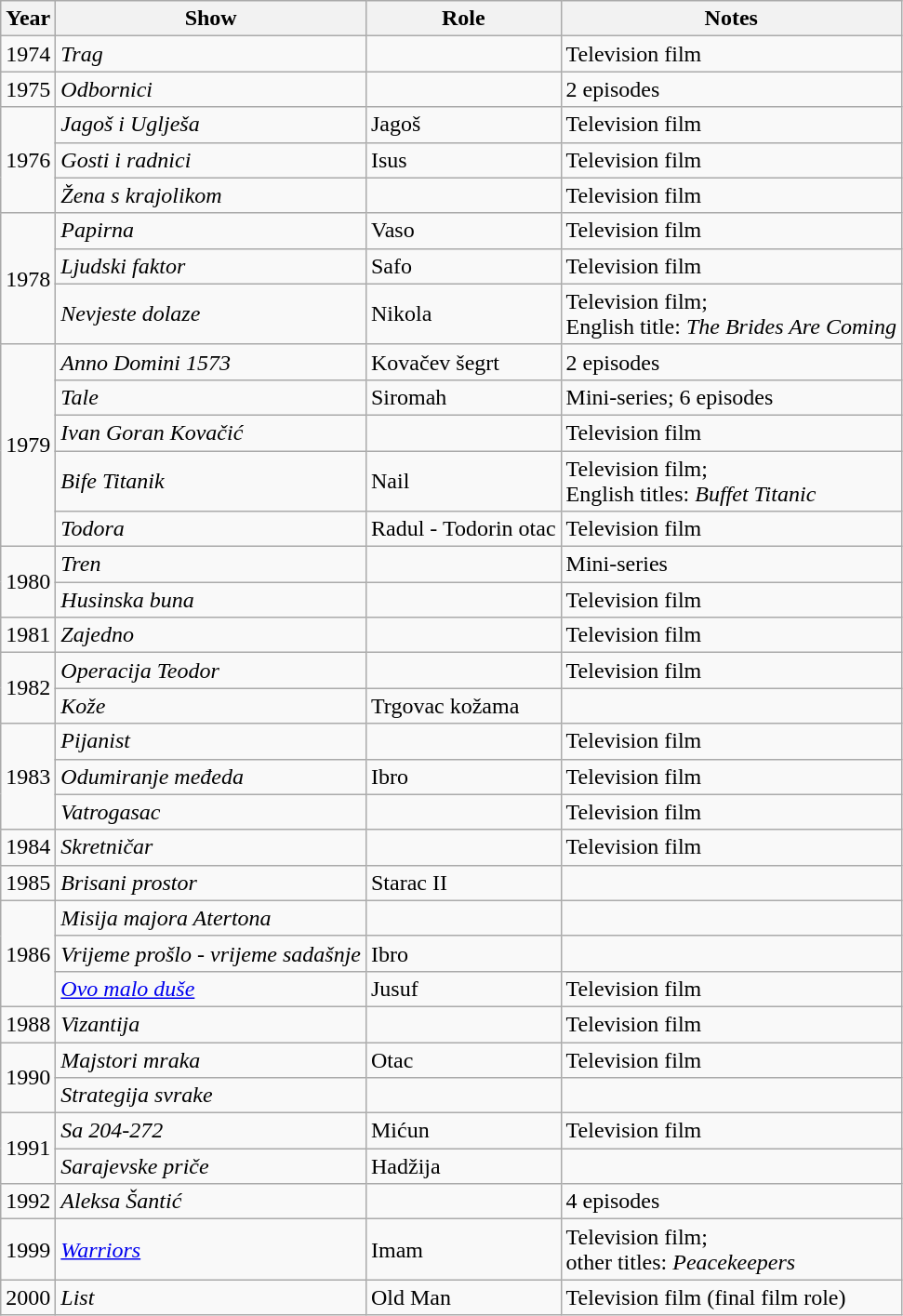<table class="wikitable plainrowheaders">
<tr>
<th>Year</th>
<th>Show</th>
<th>Role</th>
<th class="unsortable">Notes</th>
</tr>
<tr>
<td>1974</td>
<td><em>Trag</em></td>
<td></td>
<td>Television film</td>
</tr>
<tr>
<td>1975</td>
<td><em>Odbornici</em></td>
<td></td>
<td>2 episodes</td>
</tr>
<tr>
<td rowspan="3">1976</td>
<td><em>Jagoš i Uglješa</em></td>
<td>Jagoš</td>
<td>Television film</td>
</tr>
<tr>
<td><em>Gosti i radnici</em></td>
<td>Isus</td>
<td>Television film</td>
</tr>
<tr>
<td><em>Žena s krajolikom</em></td>
<td></td>
<td>Television film</td>
</tr>
<tr>
<td rowspan="3">1978</td>
<td><em>Papirna</em></td>
<td>Vaso</td>
<td>Television film</td>
</tr>
<tr>
<td><em>Ljudski faktor</em></td>
<td>Safo</td>
<td>Television film</td>
</tr>
<tr>
<td><em>Nevjeste dolaze</em></td>
<td>Nikola</td>
<td>Television film; <br>English title: <em>The Brides Are Coming</em></td>
</tr>
<tr>
<td rowspan="5">1979</td>
<td><em>Anno Domini 1573</em></td>
<td>Kovačev šegrt</td>
<td>2 episodes</td>
</tr>
<tr>
<td><em>Tale</em></td>
<td>Siromah</td>
<td>Mini-series; 6 episodes</td>
</tr>
<tr>
<td><em>Ivan Goran Kovačić</em></td>
<td></td>
<td>Television film</td>
</tr>
<tr>
<td><em>Bife Titanik</em></td>
<td>Nail</td>
<td>Television film; <br>English titles: <em>Buffet Titanic</em></td>
</tr>
<tr>
<td><em>Todora</em></td>
<td>Radul - Todorin otac</td>
<td>Television film</td>
</tr>
<tr>
<td rowspan="2">1980</td>
<td><em>Tren</em></td>
<td></td>
<td>Mini-series</td>
</tr>
<tr>
<td><em>Husinska buna</em></td>
<td></td>
<td>Television film</td>
</tr>
<tr>
<td>1981</td>
<td><em>Zajedno</em></td>
<td></td>
<td>Television film</td>
</tr>
<tr>
<td rowspan="2">1982</td>
<td><em>Operacija Teodor</em></td>
<td></td>
<td>Television film</td>
</tr>
<tr>
<td><em>Kože</em></td>
<td>Trgovac kožama</td>
<td></td>
</tr>
<tr>
<td rowspan="3">1983</td>
<td><em>Pijanist</em></td>
<td></td>
<td>Television film</td>
</tr>
<tr>
<td><em>Odumiranje međeda</em></td>
<td>Ibro</td>
<td>Television film</td>
</tr>
<tr>
<td><em>Vatrogasac</em></td>
<td></td>
<td>Television film</td>
</tr>
<tr>
<td>1984</td>
<td><em>Skretničar</em></td>
<td></td>
<td>Television film</td>
</tr>
<tr>
<td>1985</td>
<td><em>Brisani prostor</em></td>
<td>Starac II</td>
<td></td>
</tr>
<tr>
<td rowspan="3">1986</td>
<td><em>Misija majora Atertona</em></td>
<td></td>
<td></td>
</tr>
<tr>
<td><em>Vrijeme prošlo - vrijeme sadašnje</em></td>
<td>Ibro</td>
<td></td>
</tr>
<tr>
<td><em><a href='#'>Ovo malo duše</a></em></td>
<td>Jusuf</td>
<td>Television film</td>
</tr>
<tr>
<td>1988</td>
<td><em>Vizantija</em></td>
<td></td>
<td>Television film</td>
</tr>
<tr>
<td rowspan="2">1990</td>
<td><em>Majstori mraka</em></td>
<td>Otac</td>
<td>Television film</td>
</tr>
<tr>
<td><em>Strategija svrake</em></td>
<td></td>
<td></td>
</tr>
<tr>
<td rowspan="2">1991</td>
<td><em>Sa 204-272</em></td>
<td>Mićun</td>
<td>Television film</td>
</tr>
<tr>
<td><em>Sarajevske priče</em></td>
<td>Hadžija</td>
<td></td>
</tr>
<tr>
<td>1992</td>
<td><em>Aleksa Šantić</em></td>
<td></td>
<td>4 episodes</td>
</tr>
<tr>
<td>1999</td>
<td><em><a href='#'>Warriors</a></em></td>
<td>Imam</td>
<td>Television film; <br>other titles: <em>Peacekeepers</em></td>
</tr>
<tr>
<td>2000</td>
<td><em>List</em></td>
<td>Old Man</td>
<td>Television film (final film role)</td>
</tr>
</table>
